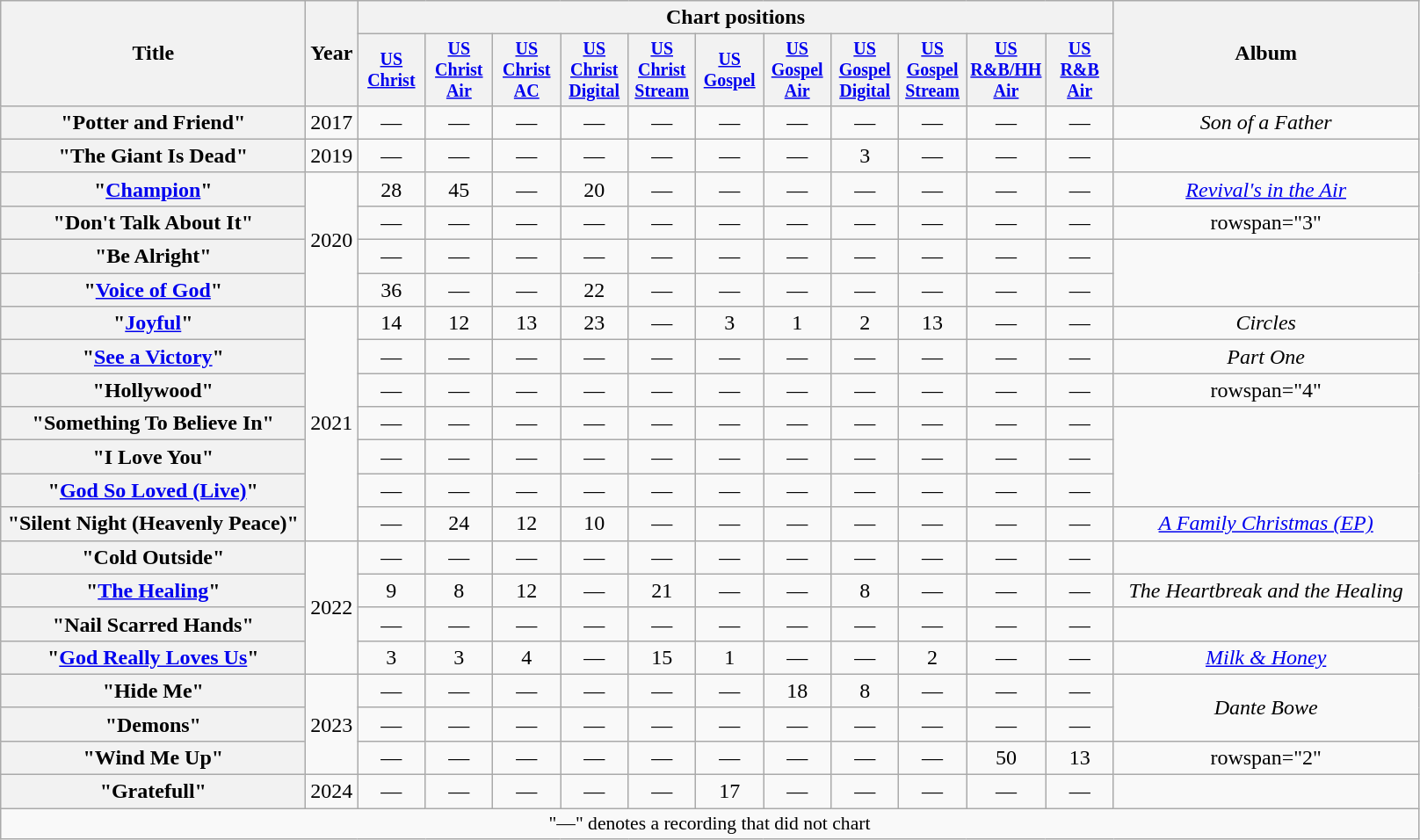<table class="wikitable plainrowheaders" style="text-align:center;">
<tr>
<th rowspan="2" style="width:14em;">Title</th>
<th rowspan="2">Year</th>
<th colspan="11">Chart positions</th>
<th rowspan="2" style="width:14em;">Album</th>
</tr>
<tr style="font-size:smaller;">
<th width="45"><a href='#'>US<br>Christ</a><br></th>
<th width="45"><a href='#'>US<br>Christ Air</a><br></th>
<th width="45"><a href='#'>US<br>Christ AC</a><br></th>
<th width="45"><a href='#'>US<br>Christ<br>Digital</a><br></th>
<th width="45"><a href='#'>US<br>Christ<br>Stream</a><br></th>
<th width="45"><a href='#'>US<br>Gospel</a><br></th>
<th width="45"><a href='#'>US<br>Gospel<br>Air</a><br></th>
<th width="45"><a href='#'>US<br>Gospel<br>Digital</a><br></th>
<th width="45"><a href='#'>US<br>Gospel<br>Stream</a><br></th>
<th width="45"><a href='#'>US<br>R&B/HH<br>Air</a><br></th>
<th width="45"><a href='#'>US<br>R&B<br>Air</a><br></th>
</tr>
<tr>
<th scope="row">"Potter and Friend"<br></th>
<td>2017</td>
<td>—</td>
<td>—</td>
<td>—</td>
<td>—</td>
<td>—</td>
<td>—</td>
<td>—</td>
<td>—</td>
<td>—</td>
<td>—</td>
<td>—</td>
<td><em>Son of a Father</em></td>
</tr>
<tr>
<th scope="row">"The Giant Is Dead"<br></th>
<td>2019</td>
<td>—</td>
<td>—</td>
<td>—</td>
<td>—</td>
<td>—</td>
<td>—</td>
<td>—</td>
<td>3</td>
<td>—</td>
<td>—</td>
<td>—</td>
<td></td>
</tr>
<tr>
<th scope="row">"<a href='#'>Champion</a>" <br></th>
<td rowspan="4">2020</td>
<td>28</td>
<td>45</td>
<td>—</td>
<td>20</td>
<td>—</td>
<td>—</td>
<td>—</td>
<td>—</td>
<td>—</td>
<td>—</td>
<td>—</td>
<td><em><a href='#'>Revival's in the Air</a></em></td>
</tr>
<tr>
<th scope="row">"Don't Talk About It"<br></th>
<td>—</td>
<td>—</td>
<td>—</td>
<td>—</td>
<td>—</td>
<td>—</td>
<td>—</td>
<td>—</td>
<td>—</td>
<td>—</td>
<td>—</td>
<td>rowspan="3" </td>
</tr>
<tr>
<th scope="row">"Be Alright"<br></th>
<td>—</td>
<td>—</td>
<td>—</td>
<td>—</td>
<td>—</td>
<td>—</td>
<td>—</td>
<td>—</td>
<td>—</td>
<td>—</td>
<td>—</td>
</tr>
<tr>
<th scope="row">"<a href='#'>Voice of God</a>"<br></th>
<td>36</td>
<td>—</td>
<td>—</td>
<td>22</td>
<td>—</td>
<td>—</td>
<td>—</td>
<td>—</td>
<td>—</td>
<td>—</td>
<td>—</td>
</tr>
<tr>
<th scope="row">"<a href='#'>Joyful</a>"</th>
<td rowspan="7">2021</td>
<td>14</td>
<td>12</td>
<td>13</td>
<td>23</td>
<td>—</td>
<td>3</td>
<td>1</td>
<td>2</td>
<td>13</td>
<td>—</td>
<td>—</td>
<td><em>Circles</em></td>
</tr>
<tr>
<th scope="row">"<a href='#'>See a Victory</a>"<br></th>
<td>—</td>
<td>—</td>
<td>—</td>
<td>—</td>
<td>—</td>
<td>—</td>
<td>—</td>
<td>—</td>
<td>—</td>
<td>—</td>
<td>—</td>
<td><em>Part One</em></td>
</tr>
<tr>
<th scope="row">"Hollywood"<br></th>
<td>—</td>
<td>—</td>
<td>—</td>
<td>—</td>
<td>—</td>
<td>—</td>
<td>—</td>
<td>—</td>
<td>—</td>
<td>—</td>
<td>—</td>
<td>rowspan="4" </td>
</tr>
<tr>
<th scope="row">"Something To Believe In"<br></th>
<td>—</td>
<td>—</td>
<td>—</td>
<td>—</td>
<td>—</td>
<td>—</td>
<td>—</td>
<td>—</td>
<td>—</td>
<td>—</td>
<td>—</td>
</tr>
<tr>
<th scope="row">"I Love You"<br></th>
<td>—</td>
<td>—</td>
<td>—</td>
<td>—</td>
<td>—</td>
<td>—</td>
<td>—</td>
<td>—</td>
<td>—</td>
<td>—</td>
<td>—</td>
</tr>
<tr>
<th scope="row">"<a href='#'>God So Loved (Live)</a>"<br></th>
<td>—</td>
<td>—</td>
<td>—</td>
<td>—</td>
<td>—</td>
<td>—</td>
<td>—</td>
<td>—</td>
<td>—</td>
<td>—</td>
<td>—</td>
</tr>
<tr>
<th scope="row">"Silent Night (Heavenly Peace)"<br></th>
<td>—</td>
<td>24</td>
<td>12</td>
<td>10</td>
<td>—</td>
<td>—</td>
<td>—</td>
<td>—</td>
<td>—</td>
<td>—</td>
<td>—</td>
<td><em><a href='#'>A Family Christmas (EP)</a></em></td>
</tr>
<tr>
<th scope="row">"Cold Outside"<br></th>
<td rowspan="4">2022</td>
<td>—</td>
<td>—</td>
<td>—</td>
<td>—</td>
<td>—</td>
<td>—</td>
<td>—</td>
<td>—</td>
<td>—</td>
<td>—</td>
<td>—</td>
<td></td>
</tr>
<tr>
<th scope="row">"<a href='#'>The Healing</a>"<br></th>
<td>9</td>
<td>8</td>
<td>12</td>
<td>—</td>
<td>21</td>
<td>—</td>
<td>—</td>
<td>8</td>
<td>—</td>
<td>—</td>
<td>—</td>
<td><em>The Heartbreak and the Healing</em></td>
</tr>
<tr>
<th scope="row">"Nail Scarred Hands"</th>
<td>—</td>
<td>—</td>
<td>—</td>
<td>—</td>
<td>—</td>
<td>—</td>
<td>—</td>
<td>—</td>
<td>—</td>
<td>—</td>
<td>—</td>
<td></td>
</tr>
<tr>
<th scope="row">"<a href='#'>God Really Loves Us</a>"<br></th>
<td>3</td>
<td>3</td>
<td>4</td>
<td>—</td>
<td>15</td>
<td>1</td>
<td>—</td>
<td>—</td>
<td>2</td>
<td>—</td>
<td>—</td>
<td><em><a href='#'>Milk & Honey</a></em></td>
</tr>
<tr>
<th scope="row">"Hide Me"</th>
<td rowspan="3">2023</td>
<td>—</td>
<td>—</td>
<td>—</td>
<td>—</td>
<td>—</td>
<td>—</td>
<td>18</td>
<td>8</td>
<td>—</td>
<td>—</td>
<td>—</td>
<td rowspan="2"><em>Dante Bowe</em></td>
</tr>
<tr>
<th scope="row">"Demons"</th>
<td>—</td>
<td>—</td>
<td>—</td>
<td>—</td>
<td>—</td>
<td>—</td>
<td>—</td>
<td>—</td>
<td>—</td>
<td>—</td>
<td>—</td>
</tr>
<tr>
<th scope="row">"Wind Me Up"<br></th>
<td>—</td>
<td>—</td>
<td>—</td>
<td>—</td>
<td>—</td>
<td>—</td>
<td>—</td>
<td>—</td>
<td>—</td>
<td>50</td>
<td>13</td>
<td>rowspan="2" </td>
</tr>
<tr>
<th scope="row">"Gratefull"<br></th>
<td>2024</td>
<td>—</td>
<td>—</td>
<td>—</td>
<td>—</td>
<td>—</td>
<td>17</td>
<td>—</td>
<td>—</td>
<td>—</td>
<td>—</td>
<td>—</td>
</tr>
<tr>
<td colspan="14" style="font-size:90%">"—" denotes a recording that did not chart</td>
</tr>
</table>
